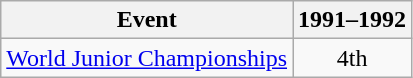<table class="wikitable" style="text-align:center">
<tr>
<th>Event</th>
<th>1991–1992</th>
</tr>
<tr>
<td align=left><a href='#'>World Junior Championships</a></td>
<td>4th</td>
</tr>
</table>
